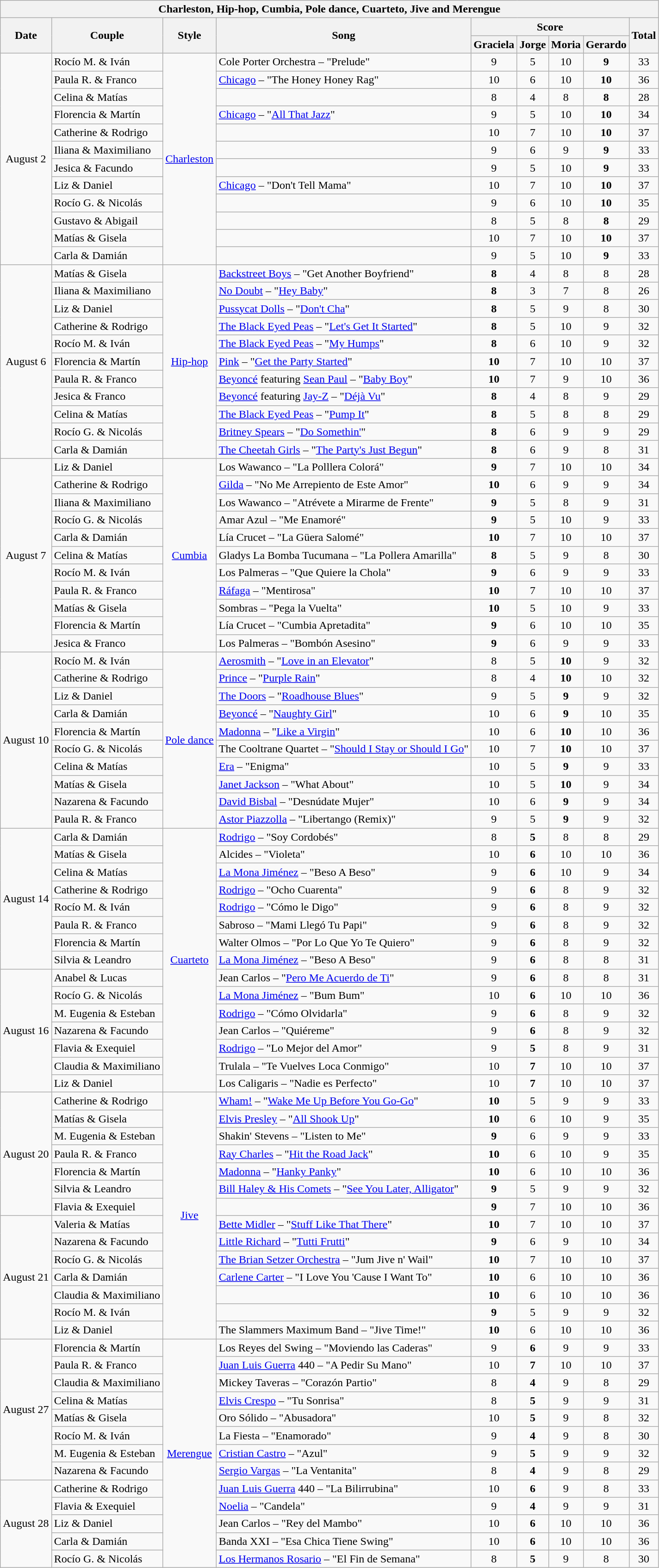<table class="wikitable collapsible collapsed">
<tr>
<th colspan="10" style="text-align:center;"><strong>Charleston, Hip-hop, Cumbia, Pole dance, Cuarteto, Jive and Merengue</strong></th>
</tr>
<tr>
<th rowspan="2">Date</th>
<th rowspan="2">Couple</th>
<th rowspan="2">Style</th>
<th rowspan="2">Song</th>
<th colspan="4">Score</th>
<th rowspan="2">Total</th>
</tr>
<tr>
<th>Graciela</th>
<th>Jorge</th>
<th>Moria</th>
<th>Gerardo</th>
</tr>
<tr>
<td rowspan="12" style="text-align:center;">August 2</td>
<td>Rocío M. & Iván</td>
<td rowspan="12" style="text-align:center;"><a href='#'>Charleston</a></td>
<td>Cole Porter Orchestra – "Prelude"</td>
<td style="text-align:center;">9</td>
<td style="text-align:center;">5</td>
<td style="text-align:center;">10</td>
<td style="text-align:center;"><strong>9</strong></td>
<td style="text-align:center;">33</td>
</tr>
<tr>
<td>Paula R. & Franco</td>
<td><a href='#'>Chicago</a> – "The Honey Honey Rag"</td>
<td style="text-align:center;">10</td>
<td style="text-align:center;">6</td>
<td style="text-align:center;">10</td>
<td style="text-align:center;"><strong>10</strong></td>
<td style="text-align:center;">36</td>
</tr>
<tr>
<td>Celina & Matías</td>
<td></td>
<td style="text-align:center;">8</td>
<td style="text-align:center;">4</td>
<td style="text-align:center;">8</td>
<td style="text-align:center;"><strong>8</strong></td>
<td style="text-align:center;">28</td>
</tr>
<tr>
<td>Florencia & Martín</td>
<td><a href='#'>Chicago</a> – "<a href='#'>All That Jazz</a>"</td>
<td style="text-align:center;">9</td>
<td style="text-align:center;">5</td>
<td style="text-align:center;">10</td>
<td style="text-align:center;"><strong>10</strong></td>
<td style="text-align:center;">34</td>
</tr>
<tr>
<td>Catherine & Rodrigo</td>
<td></td>
<td style="text-align:center;">10</td>
<td style="text-align:center;">7</td>
<td style="text-align:center;">10</td>
<td style="text-align:center;"><strong>10</strong></td>
<td style="text-align:center;">37</td>
</tr>
<tr>
<td>Iliana & Maximiliano</td>
<td></td>
<td style="text-align:center;">9</td>
<td style="text-align:center;">6</td>
<td style="text-align:center;">9</td>
<td style="text-align:center;"><strong>9</strong></td>
<td style="text-align:center;">33</td>
</tr>
<tr>
<td>Jesica & Facundo</td>
<td></td>
<td style="text-align:center;">9</td>
<td style="text-align:center;">5</td>
<td style="text-align:center;">10</td>
<td style="text-align:center;"><strong>9</strong></td>
<td style="text-align:center;">33</td>
</tr>
<tr>
<td>Liz & Daniel</td>
<td><a href='#'>Chicago</a> – "Don't Tell Mama"</td>
<td style="text-align:center;">10</td>
<td style="text-align:center;">7</td>
<td style="text-align:center;">10</td>
<td style="text-align:center;"><strong>10</strong></td>
<td style="text-align:center;">37</td>
</tr>
<tr>
<td>Rocío G. & Nicolás</td>
<td></td>
<td style="text-align:center;">9</td>
<td style="text-align:center;">6</td>
<td style="text-align:center;">10</td>
<td style="text-align:center;"><strong>10</strong></td>
<td style="text-align:center;">35</td>
</tr>
<tr>
<td>Gustavo & Abigail</td>
<td></td>
<td style="text-align:center;">8</td>
<td style="text-align:center;">5</td>
<td style="text-align:center;">8</td>
<td style="text-align:center;"><strong>8</strong></td>
<td style="text-align:center;">29</td>
</tr>
<tr>
<td>Matías & Gisela</td>
<td></td>
<td style="text-align:center;">10</td>
<td style="text-align:center;">7</td>
<td style="text-align:center;">10</td>
<td style="text-align:center;"><strong>10</strong></td>
<td style="text-align:center;">37</td>
</tr>
<tr>
<td>Carla & Damián</td>
<td></td>
<td style="text-align:center;">9</td>
<td style="text-align:center;">5</td>
<td style="text-align:center;">10</td>
<td style="text-align:center;"><strong>9</strong></td>
<td style="text-align:center;">33</td>
</tr>
<tr>
<td rowspan="11" style="text-align:center;">August 6</td>
<td>Matías & Gisela</td>
<td rowspan="11" style="text-align:center;"><a href='#'>Hip-hop</a></td>
<td><a href='#'>Backstreet Boys</a> – "Get Another Boyfriend"</td>
<td style="text-align:center;"><strong>8</strong></td>
<td style="text-align:center;">4</td>
<td style="text-align:center;">8</td>
<td style="text-align:center;">8</td>
<td style="text-align:center;">28</td>
</tr>
<tr>
<td>Iliana & Maximiliano</td>
<td><a href='#'>No Doubt</a> – "<a href='#'>Hey Baby</a>"</td>
<td style="text-align:center;"><strong>8</strong></td>
<td style="text-align:center;">3</td>
<td style="text-align:center;">7</td>
<td style="text-align:center;">8</td>
<td style="text-align:center;">26</td>
</tr>
<tr>
<td>Liz & Daniel</td>
<td><a href='#'>Pussycat Dolls</a> – "<a href='#'>Don't Cha</a>"</td>
<td style="text-align:center;"><strong>8</strong></td>
<td style="text-align:center;">5</td>
<td style="text-align:center;">9</td>
<td style="text-align:center;">8</td>
<td style="text-align:center;">30</td>
</tr>
<tr>
<td>Catherine & Rodrigo</td>
<td><a href='#'>The Black Eyed Peas</a> – "<a href='#'>Let's Get It Started</a>"</td>
<td style="text-align:center;"><strong>8</strong></td>
<td style="text-align:center;">5</td>
<td style="text-align:center;">10</td>
<td style="text-align:center;">9</td>
<td style="text-align:center;">32</td>
</tr>
<tr>
<td>Rocío M. & Iván</td>
<td><a href='#'>The Black Eyed Peas</a> – "<a href='#'>My Humps</a>"</td>
<td style="text-align:center;"><strong>8</strong></td>
<td style="text-align:center;">6</td>
<td style="text-align:center;">10</td>
<td style="text-align:center;">9</td>
<td style="text-align:center;">32</td>
</tr>
<tr>
<td>Florencia & Martín</td>
<td><a href='#'>Pink</a> – "<a href='#'>Get the Party Started</a>"</td>
<td style="text-align:center;"><strong>10</strong></td>
<td style="text-align:center;">7</td>
<td style="text-align:center;">10</td>
<td style="text-align:center;">10</td>
<td style="text-align:center;">37</td>
</tr>
<tr>
<td>Paula R. & Franco</td>
<td><a href='#'>Beyoncé</a> featuring <a href='#'>Sean Paul</a> – "<a href='#'>Baby Boy</a>"</td>
<td style="text-align:center;"><strong>10</strong></td>
<td style="text-align:center;">7</td>
<td style="text-align:center;">9</td>
<td style="text-align:center;">10</td>
<td style="text-align:center;">36</td>
</tr>
<tr>
<td>Jesica & Franco</td>
<td><a href='#'>Beyoncé</a> featuring <a href='#'>Jay-Z</a> – "<a href='#'>Déjà Vu</a>"</td>
<td style="text-align:center;"><strong>8</strong></td>
<td style="text-align:center;">4</td>
<td style="text-align:center;">8</td>
<td style="text-align:center;">9</td>
<td style="text-align:center;">29</td>
</tr>
<tr>
<td>Celina & Matías</td>
<td><a href='#'>The Black Eyed Peas</a> – "<a href='#'>Pump It</a>"</td>
<td style="text-align:center;"><strong>8</strong></td>
<td style="text-align:center;">5</td>
<td style="text-align:center;">8</td>
<td style="text-align:center;">8</td>
<td style="text-align:center;">29</td>
</tr>
<tr>
<td>Rocío G. & Nicolás</td>
<td><a href='#'>Britney Spears</a> – "<a href='#'>Do Somethin'</a>"</td>
<td style="text-align:center;"><strong>8</strong></td>
<td style="text-align:center;">6</td>
<td style="text-align:center;">9</td>
<td style="text-align:center;">9</td>
<td style="text-align:center;">29</td>
</tr>
<tr>
<td>Carla & Damián</td>
<td><a href='#'>The Cheetah Girls</a> – "<a href='#'>The Party's Just Begun</a>"</td>
<td style="text-align:center;"><strong>8</strong></td>
<td style="text-align:center;">6</td>
<td style="text-align:center;">9</td>
<td style="text-align:center;">8</td>
<td style="text-align:center;">31</td>
</tr>
<tr>
<td rowspan="11" style="text-align:center;">August 7</td>
<td>Liz & Daniel</td>
<td rowspan="11" style="text-align:center;"><a href='#'>Cumbia</a></td>
<td>Los Wawanco – "La Polllera Colorá"</td>
<td style="text-align:center;"><strong>9</strong></td>
<td style="text-align:center;">7</td>
<td style="text-align:center;">10</td>
<td style="text-align:center;">10</td>
<td style="text-align:center;">34</td>
</tr>
<tr>
<td>Catherine & Rodrigo</td>
<td><a href='#'>Gilda</a> – "No Me Arrepiento de Este Amor"</td>
<td style="text-align:center;"><strong>10</strong></td>
<td style="text-align:center;">6</td>
<td style="text-align:center;">9</td>
<td style="text-align:center;">9</td>
<td style="text-align:center;">34</td>
</tr>
<tr>
<td>Iliana & Maximiliano</td>
<td>Los Wawanco – "Atrévete a Mirarme de Frente"</td>
<td style="text-align:center;"><strong>9</strong></td>
<td style="text-align:center;">5</td>
<td style="text-align:center;">8</td>
<td style="text-align:center;">9</td>
<td style="text-align:center;">31</td>
</tr>
<tr>
<td>Rocío G. & Nicolás</td>
<td>Amar Azul – "Me Enamoré"</td>
<td style="text-align:center;"><strong>9</strong></td>
<td style="text-align:center;">5</td>
<td style="text-align:center;">10</td>
<td style="text-align:center;">9</td>
<td style="text-align:center;">33</td>
</tr>
<tr>
<td>Carla & Damián</td>
<td>Lía Crucet – "La Güera Salomé"</td>
<td style="text-align:center;"><strong>10</strong></td>
<td style="text-align:center;">7</td>
<td style="text-align:center;">10</td>
<td style="text-align:center;">10</td>
<td style="text-align:center;">37</td>
</tr>
<tr>
<td>Celina & Matías</td>
<td>Gladys La Bomba Tucumana – "La Pollera Amarilla"</td>
<td style="text-align:center;"><strong>8</strong></td>
<td style="text-align:center;">5</td>
<td style="text-align:center;">9</td>
<td style="text-align:center;">8</td>
<td style="text-align:center;">30</td>
</tr>
<tr>
<td>Rocío M. & Iván</td>
<td>Los Palmeras – "Que Quiere la Chola"</td>
<td style="text-align:center;"><strong>9</strong></td>
<td style="text-align:center;">6</td>
<td style="text-align:center;">9</td>
<td style="text-align:center;">9</td>
<td style="text-align:center;">33</td>
</tr>
<tr>
<td>Paula R. & Franco</td>
<td><a href='#'>Ráfaga</a> – "Mentirosa"</td>
<td style="text-align:center;"><strong>10</strong></td>
<td style="text-align:center;">7</td>
<td style="text-align:center;">10</td>
<td style="text-align:center;">10</td>
<td style="text-align:center;">37</td>
</tr>
<tr>
<td>Matías & Gisela</td>
<td>Sombras – "Pega la Vuelta"</td>
<td style="text-align:center;"><strong>10</strong></td>
<td style="text-align:center;">5</td>
<td style="text-align:center;">10</td>
<td style="text-align:center;">9</td>
<td style="text-align:center;">33</td>
</tr>
<tr>
<td>Florencia & Martín</td>
<td>Lía Crucet – "Cumbia Apretadita"</td>
<td style="text-align:center;"><strong>9</strong></td>
<td style="text-align:center;">6</td>
<td style="text-align:center;">10</td>
<td style="text-align:center;">10</td>
<td style="text-align:center;">35</td>
</tr>
<tr>
<td>Jesica & Franco</td>
<td>Los Palmeras – "Bombón Asesino"</td>
<td style="text-align:center;"><strong>9</strong></td>
<td style="text-align:center;">6</td>
<td style="text-align:center;">9</td>
<td style="text-align:center;">9</td>
<td style="text-align:center;">33</td>
</tr>
<tr>
<td rowspan="10" style="text-align:center;">August 10</td>
<td>Rocío M. & Iván</td>
<td rowspan="10" style="text-align:center;"><a href='#'>Pole dance</a></td>
<td><a href='#'>Aerosmith</a> – "<a href='#'>Love in an Elevator</a>"</td>
<td style="text-align:center;">8</td>
<td style="text-align:center;">5</td>
<td style="text-align:center;"><strong>10</strong></td>
<td style="text-align:center;">9</td>
<td style="text-align:center;">32</td>
</tr>
<tr>
<td>Catherine & Rodrigo</td>
<td><a href='#'>Prince</a> – "<a href='#'>Purple Rain</a>"</td>
<td style="text-align:center;">8</td>
<td style="text-align:center;">4</td>
<td style="text-align:center;"><strong>10</strong></td>
<td style="text-align:center;">10</td>
<td style="text-align:center;">32</td>
</tr>
<tr>
<td>Liz & Daniel</td>
<td><a href='#'>The Doors</a> – "<a href='#'>Roadhouse Blues</a>"</td>
<td style="text-align:center;">9</td>
<td style="text-align:center;">5</td>
<td style="text-align:center;"><strong>9</strong></td>
<td style="text-align:center;">9</td>
<td style="text-align:center;">32</td>
</tr>
<tr>
<td>Carla & Damián</td>
<td><a href='#'>Beyoncé</a> – "<a href='#'>Naughty Girl</a>"</td>
<td style="text-align:center;">10</td>
<td style="text-align:center;">6</td>
<td style="text-align:center;"><strong>9</strong></td>
<td style="text-align:center;">10</td>
<td style="text-align:center;">35</td>
</tr>
<tr>
<td>Florencia & Martín</td>
<td><a href='#'>Madonna</a> – "<a href='#'>Like a Virgin</a>"</td>
<td style="text-align:center;">10</td>
<td style="text-align:center;">6</td>
<td style="text-align:center;"><strong>10</strong></td>
<td style="text-align:center;">10</td>
<td style="text-align:center;">36</td>
</tr>
<tr>
<td>Rocío G. & Nicolás</td>
<td>The Cooltrane Quartet – "<a href='#'>Should I Stay or Should I Go</a>"</td>
<td style="text-align:center;">10</td>
<td style="text-align:center;">7</td>
<td style="text-align:center;"><strong>10</strong></td>
<td style="text-align:center;">10</td>
<td style="text-align:center;">37</td>
</tr>
<tr>
<td>Celina & Matías</td>
<td><a href='#'>Era</a> – "Enigma"</td>
<td style="text-align:center;">10</td>
<td style="text-align:center;">5</td>
<td style="text-align:center;"><strong>9</strong></td>
<td style="text-align:center;">9</td>
<td style="text-align:center;">33</td>
</tr>
<tr>
<td>Matías & Gisela</td>
<td><a href='#'>Janet Jackson</a> – "What About"</td>
<td style="text-align:center;">10</td>
<td style="text-align:center;">5</td>
<td style="text-align:center;"><strong>10</strong></td>
<td style="text-align:center;">9</td>
<td style="text-align:center;">34</td>
</tr>
<tr>
<td>Nazarena & Facundo</td>
<td><a href='#'>David Bisbal</a> – "Desnúdate Mujer"</td>
<td style="text-align:center;">10</td>
<td style="text-align:center;">6</td>
<td style="text-align:center;"><strong>9</strong></td>
<td style="text-align:center;">9</td>
<td style="text-align:center;">34</td>
</tr>
<tr>
<td>Paula R. & Franco</td>
<td><a href='#'>Astor Piazzolla</a> – "Libertango (Remix)"</td>
<td style="text-align:center;">9</td>
<td style="text-align:center;">5</td>
<td style="text-align:center;"><strong>9</strong></td>
<td style="text-align:center;">9</td>
<td style="text-align:center;">32</td>
</tr>
<tr>
<td rowspan="8" style="text-align:center;">August 14</td>
<td>Carla & Damián</td>
<td rowspan="15" style="text-align:center;"><a href='#'>Cuarteto</a></td>
<td><a href='#'>Rodrigo</a> – "Soy Cordobés"</td>
<td style="text-align:center;">8</td>
<td style="text-align:center;"><strong>5</strong></td>
<td style="text-align:center;">8</td>
<td style="text-align:center;">8</td>
<td style="text-align:center;">29</td>
</tr>
<tr>
<td>Matías & Gisela</td>
<td>Alcides – "Violeta"</td>
<td style="text-align:center;">10</td>
<td style="text-align:center;"><strong>6</strong></td>
<td style="text-align:center;">10</td>
<td style="text-align:center;">10</td>
<td style="text-align:center;">36</td>
</tr>
<tr>
<td>Celina & Matías</td>
<td><a href='#'>La Mona Jiménez</a> – "Beso A Beso"</td>
<td style="text-align:center;">9</td>
<td style="text-align:center;"><strong>6</strong></td>
<td style="text-align:center;">10</td>
<td style="text-align:center;">9</td>
<td style="text-align:center;">34</td>
</tr>
<tr>
<td>Catherine & Rodrigo</td>
<td><a href='#'>Rodrigo</a> – "Ocho Cuarenta"</td>
<td style="text-align:center;">9</td>
<td style="text-align:center;"><strong>6</strong></td>
<td style="text-align:center;">8</td>
<td style="text-align:center;">9</td>
<td style="text-align:center;">32</td>
</tr>
<tr>
<td>Rocío M. & Iván</td>
<td><a href='#'>Rodrigo</a> – "Cómo le Digo"</td>
<td style="text-align:center;">9</td>
<td style="text-align:center;"><strong>6</strong></td>
<td style="text-align:center;">8</td>
<td style="text-align:center;">9</td>
<td style="text-align:center;">32</td>
</tr>
<tr>
<td>Paula R. & Franco</td>
<td>Sabroso – "Mami Llegó Tu Papi"</td>
<td style="text-align:center;">9</td>
<td style="text-align:center;"><strong>6</strong></td>
<td style="text-align:center;">8</td>
<td style="text-align:center;">9</td>
<td style="text-align:center;">32</td>
</tr>
<tr>
<td>Florencia & Martín</td>
<td>Walter Olmos – "Por Lo Que Yo Te Quiero"</td>
<td style="text-align:center;">9</td>
<td style="text-align:center;"><strong>6</strong></td>
<td style="text-align:center;">8</td>
<td style="text-align:center;">9</td>
<td style="text-align:center;">32</td>
</tr>
<tr>
<td>Silvia & Leandro</td>
<td><a href='#'>La Mona Jiménez</a> – "Beso A Beso"</td>
<td style="text-align:center;">9</td>
<td style="text-align:center;"><strong>6</strong></td>
<td style="text-align:center;">8</td>
<td style="text-align:center;">8</td>
<td style="text-align:center;">31</td>
</tr>
<tr>
<td rowspan="7" style="text-align:center;">August 16</td>
<td>Anabel & Lucas</td>
<td>Jean Carlos – "<a href='#'>Pero Me Acuerdo de Ti</a>"</td>
<td style="text-align:center;">9</td>
<td style="text-align:center;"><strong>6</strong></td>
<td style="text-align:center;">8</td>
<td style="text-align:center;">8</td>
<td style="text-align:center;">31</td>
</tr>
<tr>
<td>Rocío G. & Nicolás</td>
<td><a href='#'>La Mona Jiménez</a> – "Bum Bum"</td>
<td style="text-align:center;">10</td>
<td style="text-align:center;"><strong>6</strong></td>
<td style="text-align:center;">10</td>
<td style="text-align:center;">10</td>
<td style="text-align:center;">36</td>
</tr>
<tr>
<td>M. Eugenia & Esteban</td>
<td><a href='#'>Rodrigo</a> – "Cómo Olvidarla"</td>
<td style="text-align:center;">9</td>
<td style="text-align:center;"><strong>6</strong></td>
<td style="text-align:center;">8</td>
<td style="text-align:center;">9</td>
<td style="text-align:center;">32</td>
</tr>
<tr>
<td>Nazarena & Facundo</td>
<td>Jean Carlos – "Quiéreme"</td>
<td style="text-align:center;">9</td>
<td style="text-align:center;"><strong>6</strong></td>
<td style="text-align:center;">8</td>
<td style="text-align:center;">9</td>
<td style="text-align:center;">32</td>
</tr>
<tr>
<td>Flavia & Exequiel</td>
<td><a href='#'>Rodrigo</a> – "Lo Mejor del Amor"</td>
<td style="text-align:center;">9</td>
<td style="text-align:center;"><strong>5</strong></td>
<td style="text-align:center;">8</td>
<td style="text-align:center;">9</td>
<td style="text-align:center;">31</td>
</tr>
<tr>
<td>Claudia & Maximiliano</td>
<td>Trulala – "Te Vuelves Loca Conmigo"</td>
<td style="text-align:center;">10</td>
<td style="text-align:center;"><strong>7</strong></td>
<td style="text-align:center;">10</td>
<td style="text-align:center;">10</td>
<td style="text-align:center;">37</td>
</tr>
<tr>
<td>Liz & Daniel</td>
<td>Los Caligaris – "Nadie es Perfecto"</td>
<td style="text-align:center;">10</td>
<td style="text-align:center;"><strong>7</strong></td>
<td style="text-align:center;">10</td>
<td style="text-align:center;">10</td>
<td style="text-align:center;">37</td>
</tr>
<tr>
<td rowspan="7" style="text-align:center;">August 20</td>
<td>Catherine & Rodrigo</td>
<td rowspan="14" style="text-align:center;"><a href='#'>Jive</a></td>
<td><a href='#'>Wham!</a> – "<a href='#'>Wake Me Up Before You Go-Go</a>"</td>
<td style="text-align:center;"><strong>10</strong></td>
<td style="text-align:center;">5</td>
<td style="text-align:center;">9</td>
<td style="text-align:center;">9</td>
<td style="text-align:center;">33</td>
</tr>
<tr>
<td>Matías & Gisela</td>
<td><a href='#'>Elvis Presley</a> – "<a href='#'>All Shook Up</a>"</td>
<td style="text-align:center;"><strong>10</strong></td>
<td style="text-align:center;">6</td>
<td style="text-align:center;">10</td>
<td style="text-align:center;">9</td>
<td style="text-align:center;">35</td>
</tr>
<tr>
<td>M. Eugenia & Esteban</td>
<td>Shakin' Stevens – "Listen to Me"</td>
<td style="text-align:center;"><strong>9</strong></td>
<td style="text-align:center;">6</td>
<td style="text-align:center;">9</td>
<td style="text-align:center;">9</td>
<td style="text-align:center;">33</td>
</tr>
<tr>
<td>Paula R. & Franco</td>
<td><a href='#'>Ray Charles</a> – "<a href='#'>Hit the Road Jack</a>"</td>
<td style="text-align:center;"><strong>10</strong></td>
<td style="text-align:center;">6</td>
<td style="text-align:center;">10</td>
<td style="text-align:center;">9</td>
<td style="text-align:center;">35</td>
</tr>
<tr>
<td>Florencia & Martín</td>
<td><a href='#'>Madonna</a> – "<a href='#'>Hanky Panky</a>"</td>
<td style="text-align:center;"><strong>10</strong></td>
<td style="text-align:center;">6</td>
<td style="text-align:center;">10</td>
<td style="text-align:center;">10</td>
<td style="text-align:center;">36</td>
</tr>
<tr>
<td>Silvia & Leandro</td>
<td><a href='#'>Bill Haley & His Comets</a> – "<a href='#'>See You Later, Alligator</a>"</td>
<td style="text-align:center;"><strong>9</strong></td>
<td style="text-align:center;">5</td>
<td style="text-align:center;">9</td>
<td style="text-align:center;">9</td>
<td style="text-align:center;">32</td>
</tr>
<tr>
<td>Flavia & Exequiel</td>
<td></td>
<td style="text-align:center;"><strong>9</strong></td>
<td style="text-align:center;">7</td>
<td style="text-align:center;">10</td>
<td style="text-align:center;">10</td>
<td style="text-align:center;">36</td>
</tr>
<tr>
<td rowspan="7" style="text-align:center;">August 21</td>
<td>Valeria & Matías</td>
<td><a href='#'>Bette Midler</a> – "<a href='#'>Stuff Like That There</a>"</td>
<td style="text-align:center;"><strong>10</strong></td>
<td style="text-align:center;">7</td>
<td style="text-align:center;">10</td>
<td style="text-align:center;">10</td>
<td style="text-align:center;">37</td>
</tr>
<tr>
<td>Nazarena & Facundo</td>
<td><a href='#'>Little Richard</a> – "<a href='#'>Tutti Frutti</a>"</td>
<td style="text-align:center;"><strong>9</strong></td>
<td style="text-align:center;">6</td>
<td style="text-align:center;">9</td>
<td style="text-align:center;">10</td>
<td style="text-align:center;">34</td>
</tr>
<tr>
<td>Rocío G. & Nicolás</td>
<td><a href='#'>The Brian Setzer Orchestra</a> – "Jum Jive n' Wail"</td>
<td style="text-align:center;"><strong>10</strong></td>
<td style="text-align:center;">7</td>
<td style="text-align:center;">10</td>
<td style="text-align:center;">10</td>
<td style="text-align:center;">37</td>
</tr>
<tr>
<td>Carla & Damián</td>
<td><a href='#'>Carlene Carter</a> – "I Love You 'Cause I Want To"</td>
<td style="text-align:center;"><strong>10</strong></td>
<td style="text-align:center;">6</td>
<td style="text-align:center;">10</td>
<td style="text-align:center;">10</td>
<td style="text-align:center;">36</td>
</tr>
<tr>
<td>Claudia & Maximiliano</td>
<td></td>
<td style="text-align:center;"><strong>10</strong></td>
<td style="text-align:center;">6</td>
<td style="text-align:center;">10</td>
<td style="text-align:center;">10</td>
<td style="text-align:center;">36</td>
</tr>
<tr>
<td>Rocío M. & Iván</td>
<td></td>
<td style="text-align:center;"><strong>9</strong></td>
<td style="text-align:center;">5</td>
<td style="text-align:center;">9</td>
<td style="text-align:center;">9</td>
<td style="text-align:center;">32</td>
</tr>
<tr>
<td>Liz & Daniel</td>
<td>The Slammers Maximum Band – "Jive Time!"</td>
<td style="text-align:center;"><strong>10</strong></td>
<td style="text-align:center;">6</td>
<td style="text-align:center;">10</td>
<td style="text-align:center;">10</td>
<td style="text-align:center;">36</td>
</tr>
<tr>
<td rowspan="8" style="text-align:center;">August 27</td>
<td>Florencia & Martín</td>
<td rowspan="13" style="text-align:center;"><a href='#'>Merengue</a></td>
<td>Los Reyes del Swing – "Moviendo las Caderas"</td>
<td style="text-align:center;">9</td>
<td style="text-align:center;"><strong>6</strong></td>
<td style="text-align:center;">9</td>
<td style="text-align:center;">9</td>
<td style="text-align:center;">33</td>
</tr>
<tr>
<td>Paula R. & Franco</td>
<td><a href='#'>Juan Luis Guerra</a> 440 – "A Pedir Su Mano"</td>
<td style="text-align:center;">10</td>
<td style="text-align:center;"><strong>7</strong></td>
<td style="text-align:center;">10</td>
<td style="text-align:center;">10</td>
<td style="text-align:center;">37</td>
</tr>
<tr>
<td>Claudia & Maximiliano</td>
<td>Mickey Taveras – "Corazón Partio"</td>
<td style="text-align:center;">8</td>
<td style="text-align:center;"><strong>4</strong></td>
<td style="text-align:center;">9</td>
<td style="text-align:center;">8</td>
<td style="text-align:center;">29</td>
</tr>
<tr>
<td>Celina & Matías</td>
<td><a href='#'>Elvis Crespo</a> – "Tu Sonrisa"</td>
<td style="text-align:center;">8</td>
<td style="text-align:center;"><strong>5</strong></td>
<td style="text-align:center;">9</td>
<td style="text-align:center;">9</td>
<td style="text-align:center;">31</td>
</tr>
<tr>
<td>Matías & Gisela</td>
<td>Oro Sólido – "Abusadora"</td>
<td style="text-align:center;">10</td>
<td style="text-align:center;"><strong>5</strong></td>
<td style="text-align:center;">9</td>
<td style="text-align:center;">8</td>
<td style="text-align:center;">32</td>
</tr>
<tr>
<td>Rocío M. & Iván</td>
<td>La Fiesta – "Enamorado"</td>
<td style="text-align:center;">9</td>
<td style="text-align:center;"><strong>4</strong></td>
<td style="text-align:center;">9</td>
<td style="text-align:center;">8</td>
<td style="text-align:center;">30</td>
</tr>
<tr>
<td>M. Eugenia & Esteban</td>
<td><a href='#'>Cristian Castro</a> – "Azul"</td>
<td style="text-align:center;">9</td>
<td style="text-align:center;"><strong>5</strong></td>
<td style="text-align:center;">9</td>
<td style="text-align:center;">9</td>
<td style="text-align:center;">32</td>
</tr>
<tr>
<td>Nazarena & Facundo</td>
<td><a href='#'>Sergio Vargas</a> – "La Ventanita"</td>
<td style="text-align:center;">8</td>
<td style="text-align:center;"><strong>4</strong></td>
<td style="text-align:center;">9</td>
<td style="text-align:center;">8</td>
<td style="text-align:center;">29</td>
</tr>
<tr>
<td rowspan="5" style="text-align:center;">August 28</td>
<td>Catherine & Rodrigo</td>
<td><a href='#'>Juan Luis Guerra</a> 440 – "La Bilirrubina"</td>
<td style="text-align:center;">10</td>
<td style="text-align:center;"><strong>6</strong></td>
<td style="text-align:center;">9</td>
<td style="text-align:center;">8</td>
<td style="text-align:center;">33</td>
</tr>
<tr>
<td>Flavia & Exequiel</td>
<td><a href='#'>Noelia</a> – "Candela"</td>
<td style="text-align:center;">9</td>
<td style="text-align:center;"><strong>4</strong></td>
<td style="text-align:center;">9</td>
<td style="text-align:center;">9</td>
<td style="text-align:center;">31</td>
</tr>
<tr>
<td>Liz & Daniel</td>
<td>Jean Carlos – "Rey del Mambo"</td>
<td style="text-align:center;">10</td>
<td style="text-align:center;"><strong>6</strong></td>
<td style="text-align:center;">10</td>
<td style="text-align:center;">10</td>
<td style="text-align:center;">36</td>
</tr>
<tr>
<td>Carla & Damián</td>
<td>Banda XXI – "Esa Chica Tiene Swing"</td>
<td style="text-align:center;">10</td>
<td style="text-align:center;"><strong>6</strong></td>
<td style="text-align:center;">10</td>
<td style="text-align:center;">10</td>
<td style="text-align:center;">36</td>
</tr>
<tr>
<td>Rocío G. & Nicolás</td>
<td><a href='#'>Los Hermanos Rosario</a> – "El Fin de Semana"</td>
<td style="text-align:center;">8</td>
<td style="text-align:center;"><strong>5</strong></td>
<td style="text-align:center;">9</td>
<td style="text-align:center;">8</td>
<td style="text-align:center;">30</td>
</tr>
</table>
